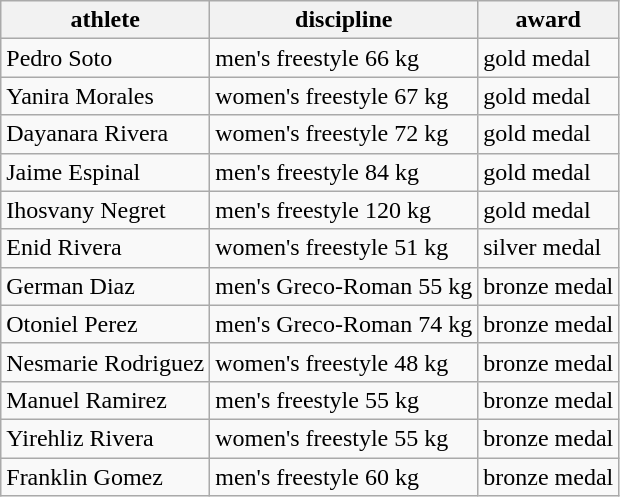<table class="wikitable">
<tr>
<th>athlete</th>
<th>discipline</th>
<th>award</th>
</tr>
<tr>
<td>Pedro Soto</td>
<td>men's freestyle 66 kg</td>
<td>gold medal</td>
</tr>
<tr>
<td>Yanira Morales</td>
<td>women's freestyle 67 kg</td>
<td>gold medal</td>
</tr>
<tr>
<td>Dayanara Rivera</td>
<td>women's freestyle 72 kg</td>
<td>gold medal</td>
</tr>
<tr>
<td>Jaime Espinal</td>
<td>men's freestyle 84 kg</td>
<td>gold medal</td>
</tr>
<tr>
<td>Ihosvany Negret</td>
<td>men's freestyle 120 kg</td>
<td>gold medal</td>
</tr>
<tr>
<td>Enid Rivera</td>
<td>women's freestyle 51 kg</td>
<td>silver medal</td>
</tr>
<tr>
<td>German Diaz</td>
<td>men's Greco-Roman 55 kg</td>
<td>bronze medal</td>
</tr>
<tr>
<td>Otoniel Perez</td>
<td>men's Greco-Roman 74 kg</td>
<td>bronze medal</td>
</tr>
<tr>
<td>Nesmarie Rodriguez</td>
<td>women's freestyle 48 kg</td>
<td>bronze medal</td>
</tr>
<tr>
<td>Manuel Ramirez</td>
<td>men's freestyle 55 kg</td>
<td>bronze medal</td>
</tr>
<tr>
<td>Yirehliz Rivera</td>
<td>women's freestyle 55 kg</td>
<td>bronze medal</td>
</tr>
<tr>
<td>Franklin Gomez</td>
<td>men's freestyle 60 kg</td>
<td>bronze medal</td>
</tr>
</table>
